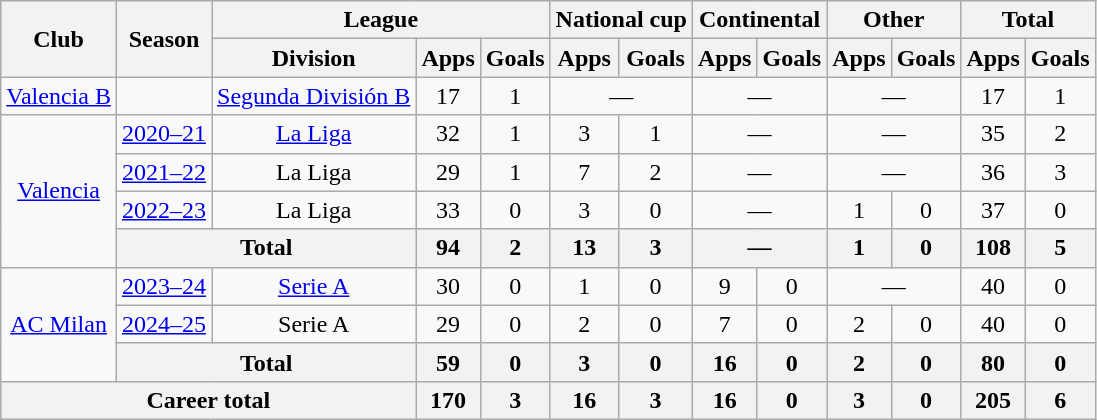<table class="wikitable" style="text-align:center">
<tr>
<th rowspan="2">Club</th>
<th rowspan="2">Season</th>
<th colspan="3">League</th>
<th colspan="2">National cup</th>
<th colspan="2">Continental</th>
<th colspan="2">Other</th>
<th colspan="2">Total</th>
</tr>
<tr>
<th>Division</th>
<th>Apps</th>
<th>Goals</th>
<th>Apps</th>
<th>Goals</th>
<th>Apps</th>
<th>Goals</th>
<th>Apps</th>
<th>Goals</th>
<th>Apps</th>
<th>Goals</th>
</tr>
<tr>
<td><a href='#'>Valencia B</a></td>
<td></td>
<td><a href='#'>Segunda División B</a></td>
<td>17</td>
<td>1</td>
<td colspan="2">—</td>
<td colspan="2">—</td>
<td colspan="2">—</td>
<td>17</td>
<td>1</td>
</tr>
<tr>
<td rowspan="4"><a href='#'>Valencia</a></td>
<td><a href='#'>2020–21</a></td>
<td><a href='#'>La Liga</a></td>
<td>32</td>
<td>1</td>
<td>3</td>
<td>1</td>
<td colspan="2">—</td>
<td colspan="2">—</td>
<td>35</td>
<td>2</td>
</tr>
<tr>
<td><a href='#'>2021–22</a></td>
<td>La Liga</td>
<td>29</td>
<td>1</td>
<td>7</td>
<td>2</td>
<td colspan="2">—</td>
<td colspan="2">—</td>
<td>36</td>
<td>3</td>
</tr>
<tr>
<td><a href='#'>2022–23</a></td>
<td>La Liga</td>
<td>33</td>
<td>0</td>
<td>3</td>
<td>0</td>
<td colspan="2">—</td>
<td>1</td>
<td>0</td>
<td>37</td>
<td>0</td>
</tr>
<tr>
<th colspan="2">Total</th>
<th>94</th>
<th>2</th>
<th>13</th>
<th>3</th>
<th colspan="2">—</th>
<th>1</th>
<th>0</th>
<th>108</th>
<th>5</th>
</tr>
<tr>
<td rowspan="3"><a href='#'>AC Milan</a></td>
<td><a href='#'>2023–24</a></td>
<td><a href='#'>Serie A</a></td>
<td>30</td>
<td>0</td>
<td>1</td>
<td>0</td>
<td>9</td>
<td>0</td>
<td colspan="2">—</td>
<td>40</td>
<td>0</td>
</tr>
<tr>
<td><a href='#'>2024–25</a></td>
<td>Serie A</td>
<td>29</td>
<td>0</td>
<td>2</td>
<td>0</td>
<td>7</td>
<td>0</td>
<td>2</td>
<td>0</td>
<td>40</td>
<td>0</td>
</tr>
<tr>
<th colspan="2">Total</th>
<th>59</th>
<th>0</th>
<th>3</th>
<th>0</th>
<th>16</th>
<th>0</th>
<th>2</th>
<th>0</th>
<th>80</th>
<th>0</th>
</tr>
<tr>
<th colspan="3">Career total</th>
<th>170</th>
<th>3</th>
<th>16</th>
<th>3</th>
<th>16</th>
<th>0</th>
<th>3</th>
<th>0</th>
<th>205</th>
<th>6</th>
</tr>
</table>
